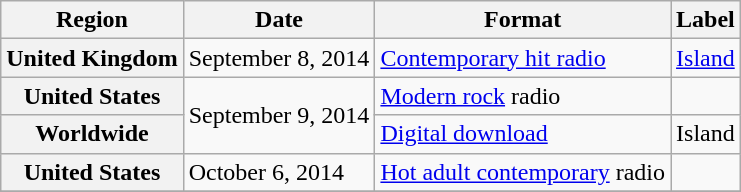<table class="wikitable plainrowheaders">
<tr>
<th>Region</th>
<th>Date</th>
<th>Format</th>
<th>Label</th>
</tr>
<tr>
<th scope="row">United Kingdom</th>
<td>September 8, 2014</td>
<td><a href='#'>Contemporary hit radio</a></td>
<td><a href='#'>Island</a></td>
</tr>
<tr>
<th scope="row">United States</th>
<td rowspan="2">September 9, 2014</td>
<td><a href='#'>Modern rock</a> radio</td>
<td></td>
</tr>
<tr>
<th scope="row">Worldwide</th>
<td><a href='#'>Digital download</a></td>
<td>Island</td>
</tr>
<tr>
<th scope="row">United States</th>
<td>October 6, 2014</td>
<td><a href='#'>Hot adult contemporary</a> radio</td>
<td></td>
</tr>
<tr>
</tr>
</table>
